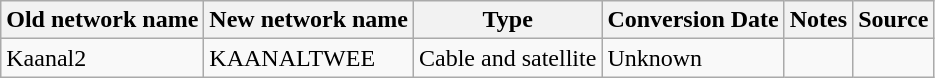<table class="wikitable">
<tr>
<th>Old network name</th>
<th>New network name</th>
<th>Type</th>
<th>Conversion Date</th>
<th>Notes</th>
<th>Source</th>
</tr>
<tr>
<td>Kaanal2</td>
<td>KAANALTWEE</td>
<td>Cable and satellite</td>
<td>Unknown</td>
<td></td>
<td></td>
</tr>
</table>
